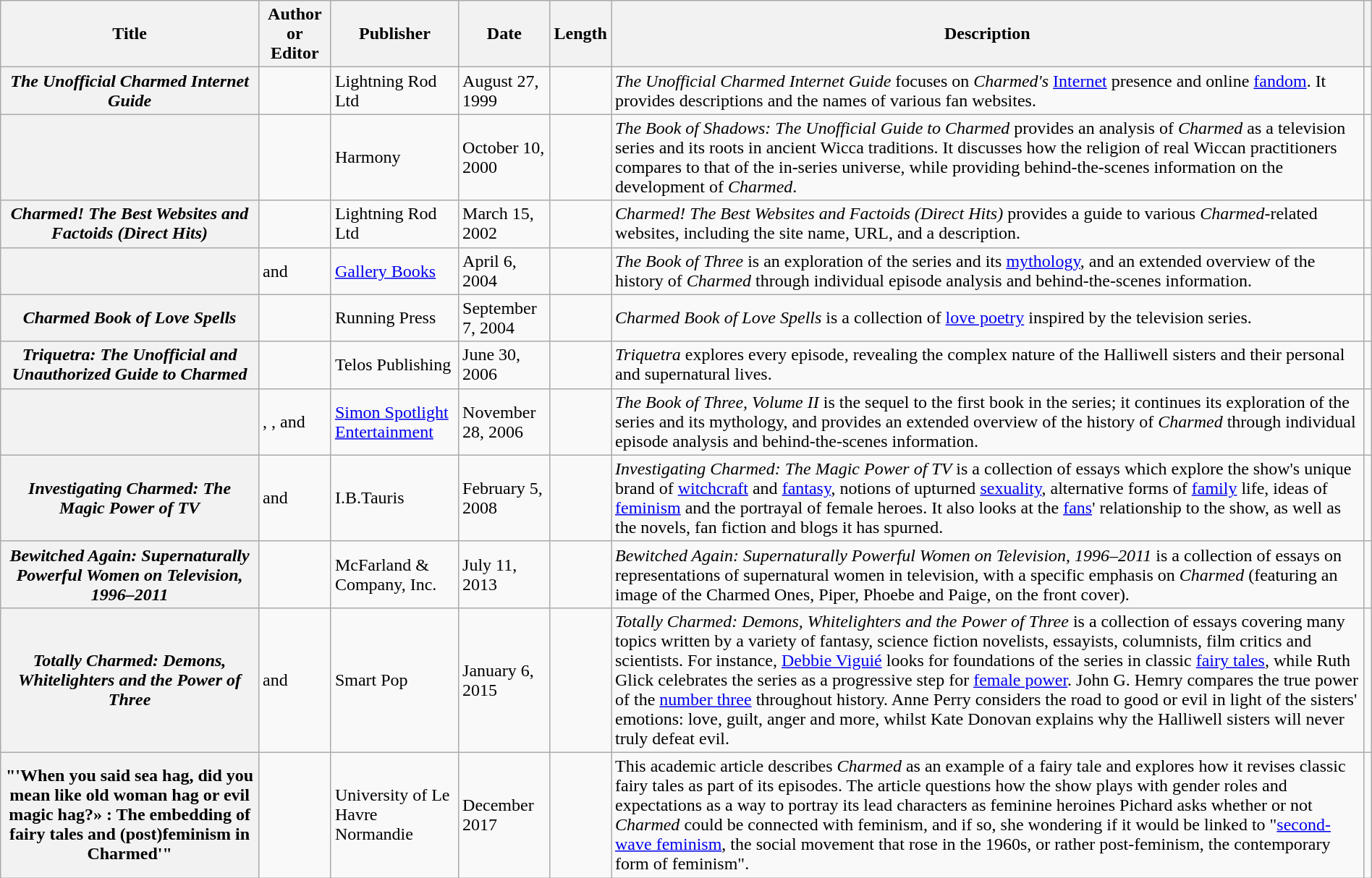<table class="wikitable plainrowheaders sortable" style="margin-right: 0;">
<tr>
<th scope="col">Title</th>
<th scope="col">Author or Editor</th>
<th scope="col">Publisher</th>
<th scope="col">Date</th>
<th scope="col">Length</th>
<th scope="col" class="unsortable">Description</th>
<th scope="col" class="unsortable"></th>
</tr>
<tr>
<th scope="row"><em>The Unofficial Charmed Internet Guide</em></th>
<td></td>
<td>Lightning Rod Ltd</td>
<td>August 27, 1999</td>
<td></td>
<td><em>The Unofficial Charmed Internet Guide</em> focuses on <em>Charmed's</em> <a href='#'>Internet</a> presence and online <a href='#'>fandom</a>. It provides descriptions and the names of various fan websites.</td>
<td style="text-align: center;"></td>
</tr>
<tr>
<th scope="row"><em></em></th>
<td></td>
<td>Harmony</td>
<td>October 10, 2000</td>
<td></td>
<td><em>The Book of Shadows: The Unofficial Guide to Charmed</em> provides an analysis  of <em>Charmed</em> as a television series and its roots in ancient Wicca traditions. It discusses how the religion of real Wiccan practitioners compares to that of the in-series universe, while  providing behind-the-scenes information on the development of <em>Charmed</em>.</td>
<td style="text-align: center;"></td>
</tr>
<tr>
<th scope="row"><em>Charmed! The Best Websites and Factoids (Direct Hits)</em></th>
<td></td>
<td>Lightning Rod Ltd</td>
<td>March 15, 2002</td>
<td></td>
<td><em>Charmed! The Best Websites and Factoids (Direct Hits)</em> provides a guide to various <em>Charmed</em>-related websites, including the site name, URL, and a description.</td>
<td style="text-align: center;"></td>
</tr>
<tr>
<th scope="row"><em></em></th>
<td> and </td>
<td><a href='#'>Gallery Books</a></td>
<td>April 6, 2004</td>
<td></td>
<td><em>The Book of Three</em> is an exploration of the series and its <a href='#'>mythology</a>, and an extended overview of the history of <em>Charmed</em> through individual episode analysis and behind-the-scenes information.</td>
<td style="text-align: center;"></td>
</tr>
<tr>
<th scope="row"><em>Charmed Book of Love Spells</em></th>
<td></td>
<td>Running Press</td>
<td>September 7, 2004</td>
<td></td>
<td><em>Charmed Book of Love Spells</em> is a collection of <a href='#'>love poetry</a> inspired by the television series.</td>
<td style="text-align: center;"></td>
</tr>
<tr>
<th scope="row"><em>Triquetra: The Unofficial and Unauthorized Guide to Charmed</em></th>
<td></td>
<td>Telos Publishing</td>
<td>June 30, 2006</td>
<td></td>
<td><em>Triquetra</em> explores every episode, revealing the complex nature of the Halliwell sisters and their personal and supernatural lives.</td>
<td style="text-align: center;"></td>
</tr>
<tr>
<th scope="row"><em></em></th>
<td>, , and </td>
<td><a href='#'>Simon Spotlight Entertainment</a></td>
<td>November 28, 2006</td>
<td></td>
<td><em>The Book of Three, Volume II</em> is the sequel to the first book in the series; it continues its exploration of the series and its mythology, and provides an extended overview of the history of <em>Charmed</em> through individual episode analysis and behind-the-scenes information.</td>
<td style="text-align: center;"></td>
</tr>
<tr>
<th scope="row"><em>Investigating Charmed: The Magic Power of TV</em></th>
<td> and </td>
<td>I.B.Tauris</td>
<td>February 5, 2008</td>
<td></td>
<td><em>Investigating Charmed: The Magic Power of TV</em> is a collection of essays which explore the show's unique brand of <a href='#'>witchcraft</a> and <a href='#'>fantasy</a>, notions of upturned <a href='#'>sexuality</a>, alternative forms of <a href='#'>family</a> life, ideas of <a href='#'>feminism</a> and the portrayal of female heroes. It also looks at the <a href='#'>fans</a>' relationship to the show, as well as the novels, fan fiction and blogs it has spurned.</td>
<td style="text-align: center;"></td>
</tr>
<tr>
<th scope="row"><em>Bewitched Again: Supernaturally Powerful Women on Television, 1996–2011</em></th>
<td></td>
<td>McFarland & Company, Inc.</td>
<td>July 11, 2013</td>
<td></td>
<td><em>Bewitched Again: Supernaturally Powerful Women on Television, 1996–2011</em> is a collection of essays on representations of supernatural women in television, with a specific emphasis on <em>Charmed</em> (featuring an image of the Charmed Ones, Piper, Phoebe and Paige, on the front cover).</td>
<td style="text-align: center;"></td>
</tr>
<tr>
<th scope="row"><em>Totally Charmed: Demons, Whitelighters and the Power of Three</em></th>
<td> and </td>
<td>Smart Pop</td>
<td>January 6, 2015</td>
<td></td>
<td><em>Totally Charmed: Demons, Whitelighters and the Power of Three</em> is a collection of essays covering many topics written by a variety of fantasy, science fiction novelists, essayists, columnists, film critics and scientists. For instance, <a href='#'>Debbie Viguié</a> looks for foundations of the series in classic <a href='#'>fairy tales</a>, while Ruth Glick celebrates the series as a progressive step for <a href='#'>female power</a>. John G. Hemry compares the true power of the <a href='#'>number three</a> throughout history. Anne Perry considers the road to good or evil in light of the sisters' emotions: love, guilt, anger and more, whilst Kate Donovan explains why the Halliwell sisters will never truly defeat evil.</td>
<td style="text-align: center;"></td>
</tr>
<tr>
<th scope="row">"'When you said sea hag, did you mean like old woman hag or evil magic hag?» : The embedding of fairy tales and (post)feminism in Charmed'"</th>
<td></td>
<td>University of Le Havre Normandie</td>
<td>December 2017</td>
<td></td>
<td>This academic article describes <em>Charmed</em> as an example of a fairy tale and explores how it revises classic fairy tales as part of its episodes. The article questions how the show plays with gender roles and expectations as a way to portray its lead characters as feminine heroines Pichard asks whether or not <em>Charmed</em> could be connected with feminism, and if so, she wondering if it would be linked to "<a href='#'>second-wave feminism</a>, the social movement that rose in the 1960s, or rather post-feminism, the contemporary form of feminism".</td>
<td style="text-align: center;"></td>
</tr>
</table>
